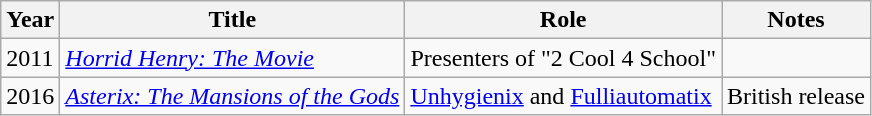<table class="wikitable sortable">
<tr>
<th>Year</th>
<th>Title</th>
<th>Role</th>
<th>Notes</th>
</tr>
<tr>
<td>2011</td>
<td><em><a href='#'>Horrid Henry: The Movie</a></em></td>
<td>Presenters of "2 Cool 4 School"</td>
<td></td>
</tr>
<tr>
<td>2016</td>
<td><em><a href='#'>Asterix: The Mansions of the Gods</a></em></td>
<td><a href='#'>Unhygienix</a> and <a href='#'>Fulliautomatix</a></td>
<td>British release</td>
</tr>
</table>
